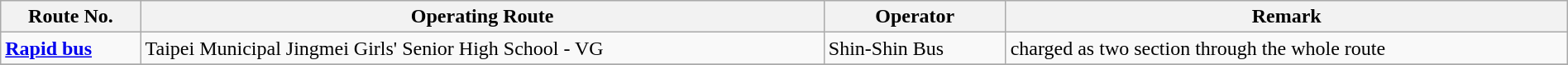<table class="wikitable"  style="width:100%; margin:auto;">
<tr>
<th>Route No.</th>
<th>Operating Route</th>
<th>Operator</th>
<th>Remark</th>
</tr>
<tr>
<td><strong><a href='#'>Rapid bus</a></strong></td>
<td>Taipei Municipal Jingmei Girls' Senior High School - VG</td>
<td>Shin-Shin Bus</td>
<td>charged as two section through the whole route</td>
</tr>
<tr>
</tr>
</table>
